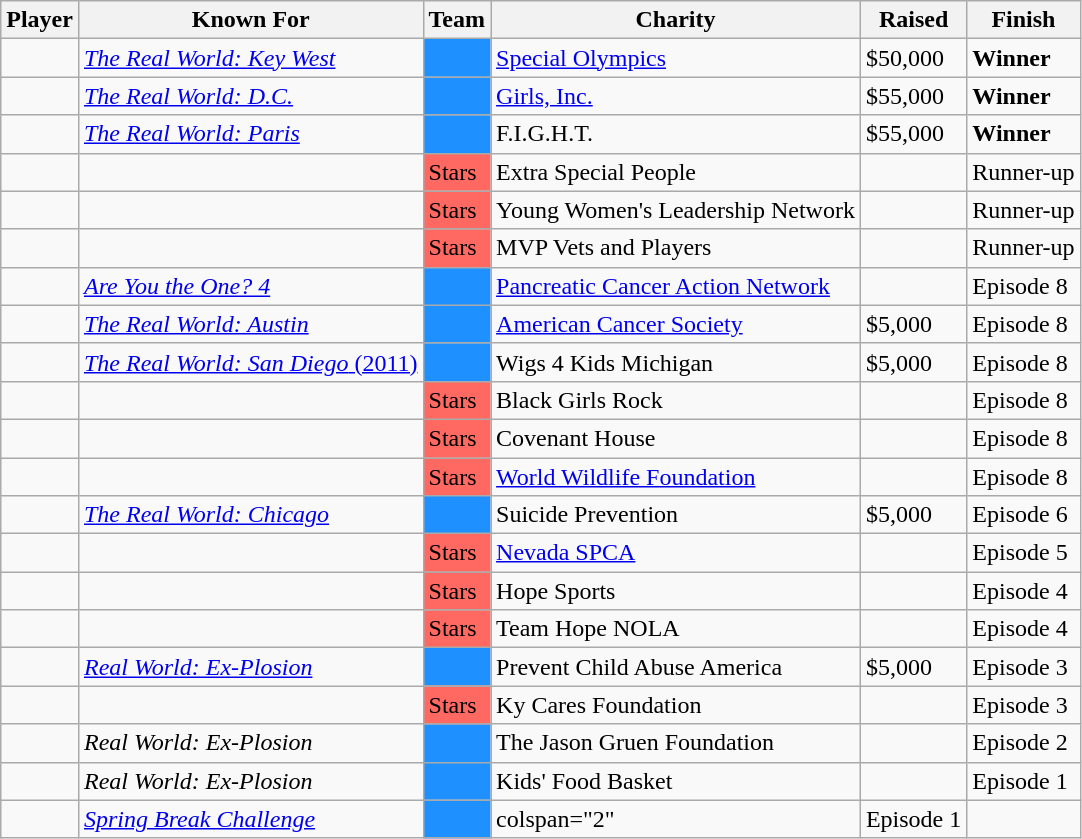<table class="sortable wikitable">
<tr>
<th>Player</th>
<th>Known For</th>
<th>Team</th>
<th>Charity</th>
<th>Raised</th>
<th>Finish</th>
</tr>
<tr>
<td nowrap></td>
<td><em><a href='#'>The Real World: Key West</a></em></td>
<td style="background: dodgerblue;"></td>
<td><a href='#'>Special Olympics</a></td>
<td>$50,000</td>
<td><strong>Winner</strong></td>
</tr>
<tr>
<td nowrap></td>
<td><em><a href='#'>The Real World: D.C.</a></em></td>
<td style="background: dodgerblue;"></td>
<td><a href='#'>Girls, Inc.</a></td>
<td>$55,000</td>
<td><strong>Winner</strong></td>
</tr>
<tr>
<td nowrap></td>
<td><em><a href='#'>The Real World: Paris</a></em></td>
<td style="background: dodgerblue;"></td>
<td>F.I.G.H.T.</td>
<td>$55,000</td>
<td><strong>Winner</strong></td>
</tr>
<tr>
<td></td>
<td></td>
<td style="background:#FF6961;">Stars</td>
<td>Extra Special People</td>
<td></td>
<td nowrap>Runner-up</td>
</tr>
<tr>
<td></td>
<td></td>
<td style="background:#FF6961;">Stars</td>
<td nowrap>Young Women's Leadership Network</td>
<td></td>
<td>Runner-up</td>
</tr>
<tr>
<td></td>
<td></td>
<td style="background:#FF6961;">Stars</td>
<td>MVP Vets and Players</td>
<td></td>
<td>Runner-up</td>
</tr>
<tr>
<td nowrap></td>
<td><em><a href='#'>Are You the One? 4</a></em></td>
<td style="background: dodgerblue;"></td>
<td><a href='#'>Pancreatic Cancer Action Network</a></td>
<td></td>
<td>Episode 8</td>
</tr>
<tr>
<td nowrap></td>
<td><em><a href='#'>The Real World: Austin</a></em></td>
<td style="background: dodgerblue;"></td>
<td><a href='#'>American Cancer Society</a></td>
<td>$5,000</td>
<td>Episode 8</td>
</tr>
<tr>
<td nowrap></td>
<td nowrap><a href='#'><em>The Real World: San Diego</em> (2011)</a></td>
<td style="background: dodgerblue;"></td>
<td>Wigs 4 Kids Michigan</td>
<td>$5,000</td>
<td>Episode 8</td>
</tr>
<tr>
<td></td>
<td nowrap></td>
<td style="background:#FF6961;">Stars</td>
<td>Black Girls Rock</td>
<td></td>
<td>Episode 8</td>
</tr>
<tr>
<td></td>
<td></td>
<td style="background:#FF6961;">Stars</td>
<td>Covenant House</td>
<td></td>
<td>Episode 8</td>
</tr>
<tr>
<td></td>
<td nowrap></td>
<td style="background:#FF6961;">Stars</td>
<td><a href='#'>World Wildlife Foundation</a></td>
<td></td>
<td>Episode 8</td>
</tr>
<tr>
<td></td>
<td><em><a href='#'>The Real World: Chicago</a></em></td>
<td style="background: dodgerblue;"></td>
<td>Suicide Prevention</td>
<td>$5,000</td>
<td>Episode 6</td>
</tr>
<tr>
<td></td>
<td></td>
<td style="background:#FF6961;">Stars</td>
<td><a href='#'>Nevada SPCA</a></td>
<td></td>
<td>Episode 5</td>
</tr>
<tr>
<td></td>
<td></td>
<td style="background:#FF6961;">Stars</td>
<td>Hope Sports</td>
<td></td>
<td>Episode 4</td>
</tr>
<tr>
<td></td>
<td></td>
<td style="background:#FF6961;">Stars</td>
<td>Team Hope NOLA</td>
<td></td>
<td>Episode 4</td>
</tr>
<tr>
<td></td>
<td><em><a href='#'>Real World: Ex-Plosion</a></em></td>
<td style="background: dodgerblue;"></td>
<td>Prevent Child Abuse America</td>
<td>$5,000</td>
<td nowrap>Episode 3</td>
</tr>
<tr>
<td></td>
<td></td>
<td style="background:#FF6961;">Stars</td>
<td>Ky Cares Foundation</td>
<td></td>
<td nowrap>Episode 3</td>
</tr>
<tr>
<td nowrap=""></td>
<td><em>Real World: Ex-Plosion</em></td>
<td style="background: dodgerblue;"></td>
<td nowrap="">The Jason Gruen Foundation</td>
<td></td>
<td nowrap>Episode 2</td>
</tr>
<tr>
<td nowrap></td>
<td><em>Real World: Ex-Plosion</em></td>
<td style="background: dodgerblue;"></td>
<td>Kids' Food Basket</td>
<td></td>
<td>Episode 1</td>
</tr>
<tr>
<td nowrap></td>
<td nowrap><em><a href='#'>Spring Break Challenge</a></em></td>
<td style="background: dodgerblue;"></td>
<td>colspan="2" </td>
<td nowrap>Episode 1</td>
</tr>
</table>
